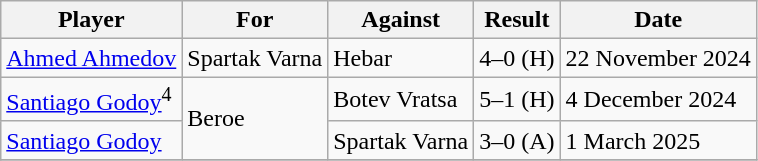<table class="wikitable">
<tr>
<th>Player</th>
<th>For</th>
<th>Against</th>
<th style="text-align:center;">Result</th>
<th>Date</th>
</tr>
<tr>
<td> <a href='#'>Ahmed Ahmedov</a></td>
<td>Spartak Varna</td>
<td>Hebar</td>
<td>4–0 (H)</td>
<td>22 November 2024</td>
</tr>
<tr>
<td> <a href='#'>Santiago Godoy</a><sup>4</sup></td>
<td rowspan=2>Beroe</td>
<td>Botev Vratsa</td>
<td>5–1 (H)</td>
<td>4 December 2024</td>
</tr>
<tr>
<td> <a href='#'>Santiago Godoy</a></td>
<td>Spartak Varna</td>
<td>3–0 (A)</td>
<td>1 March 2025</td>
</tr>
<tr>
</tr>
</table>
